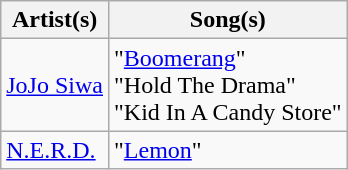<table class="wikitable">
<tr>
<th>Artist(s)</th>
<th>Song(s)</th>
</tr>
<tr>
<td><a href='#'>JoJo Siwa</a></td>
<td>"<a href='#'>Boomerang</a>"<br>"Hold The Drama"<br>"Kid In A Candy Store"</td>
</tr>
<tr>
<td><a href='#'>N.E.R.D.</a></td>
<td>"<a href='#'>Lemon</a>"</td>
</tr>
</table>
